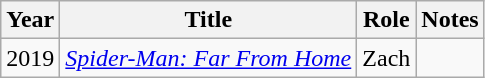<table class="wikitable">
<tr>
<th>Year</th>
<th>Title</th>
<th>Role</th>
<th>Notes</th>
</tr>
<tr>
<td>2019</td>
<td><em><a href='#'>Spider-Man: Far From Home</a></em></td>
<td>Zach</td>
<td></td>
</tr>
</table>
